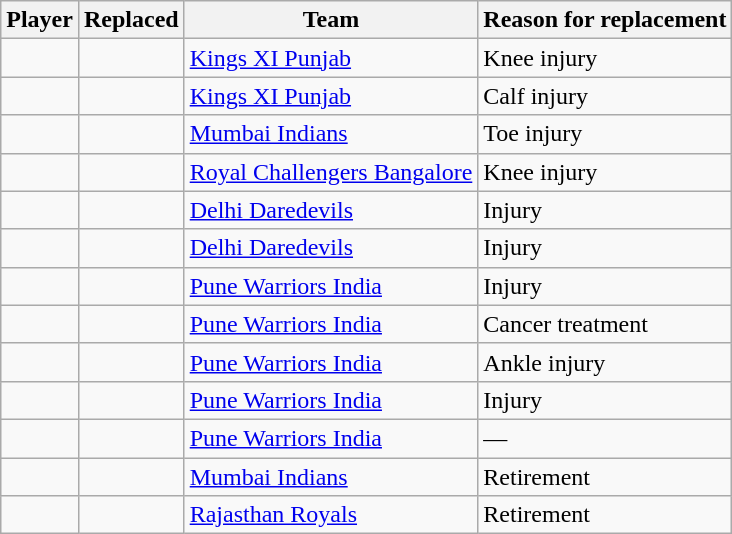<table class="wikitable sortable">
<tr>
<th>Player</th>
<th>Replaced</th>
<th>Team</th>
<th class="unsortable">Reason for replacement</th>
</tr>
<tr>
<td> </td>
<td> </td>
<td><a href='#'>Kings XI Punjab</a></td>
<td>Knee injury</td>
</tr>
<tr>
<td> </td>
<td> </td>
<td><a href='#'>Kings XI Punjab</a></td>
<td>Calf injury</td>
</tr>
<tr>
<td> </td>
<td> </td>
<td><a href='#'>Mumbai Indians</a></td>
<td>Toe injury</td>
</tr>
<tr>
<td> </td>
<td> </td>
<td><a href='#'>Royal Challengers Bangalore</a></td>
<td>Knee injury</td>
</tr>
<tr>
<td> </td>
<td> </td>
<td><a href='#'>Delhi Daredevils</a></td>
<td>Injury</td>
</tr>
<tr>
<td> </td>
<td> </td>
<td><a href='#'>Delhi Daredevils</a></td>
<td>Injury</td>
</tr>
<tr>
<td> </td>
<td> </td>
<td><a href='#'>Pune Warriors India</a></td>
<td>Injury</td>
</tr>
<tr>
<td> </td>
<td> </td>
<td><a href='#'>Pune Warriors India</a></td>
<td>Cancer treatment</td>
</tr>
<tr>
<td> </td>
<td> </td>
<td><a href='#'>Pune Warriors India</a></td>
<td>Ankle injury</td>
</tr>
<tr>
<td> </td>
<td>  </td>
<td><a href='#'>Pune Warriors India</a></td>
<td>Injury</td>
</tr>
<tr>
<td> </td>
<td>  </td>
<td><a href='#'>Pune Warriors India</a></td>
<td>—</td>
</tr>
<tr>
<td> </td>
<td>  </td>
<td><a href='#'>Mumbai Indians</a></td>
<td>Retirement</td>
</tr>
<tr>
<td> </td>
<td>  </td>
<td><a href='#'>Rajasthan Royals</a></td>
<td>Retirement</td>
</tr>
</table>
